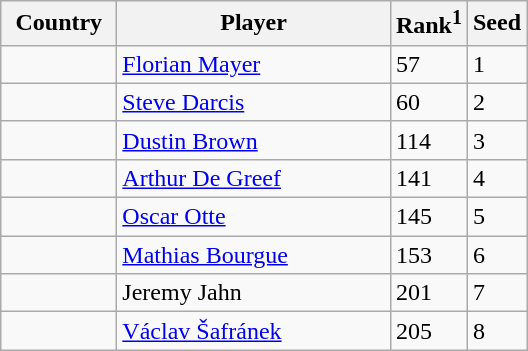<table class="sortable wikitable">
<tr>
<th width="70">Country</th>
<th width="175">Player</th>
<th>Rank<sup>1</sup></th>
<th>Seed</th>
</tr>
<tr>
<td></td>
<td><a href='#'>Florian Mayer</a></td>
<td>57</td>
<td>1</td>
</tr>
<tr>
<td></td>
<td><a href='#'>Steve Darcis</a></td>
<td>60</td>
<td>2</td>
</tr>
<tr>
<td></td>
<td><a href='#'>Dustin Brown</a></td>
<td>114</td>
<td>3</td>
</tr>
<tr>
<td></td>
<td><a href='#'>Arthur De Greef</a></td>
<td>141</td>
<td>4</td>
</tr>
<tr>
<td></td>
<td><a href='#'>Oscar Otte</a></td>
<td>145</td>
<td>5</td>
</tr>
<tr>
<td></td>
<td><a href='#'>Mathias Bourgue</a></td>
<td>153</td>
<td>6</td>
</tr>
<tr>
<td></td>
<td>Jeremy Jahn</td>
<td>201</td>
<td>7</td>
</tr>
<tr>
<td></td>
<td><a href='#'>Václav Šafránek</a></td>
<td>205</td>
<td>8</td>
</tr>
</table>
